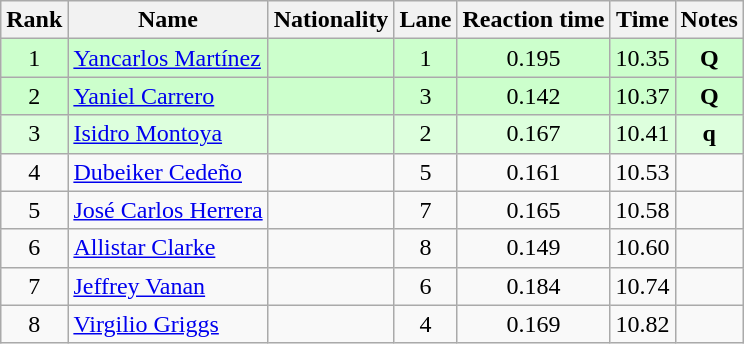<table class="wikitable sortable" style="text-align:center">
<tr>
<th>Rank</th>
<th>Name</th>
<th>Nationality</th>
<th>Lane</th>
<th>Reaction time</th>
<th>Time</th>
<th>Notes</th>
</tr>
<tr bgcolor=ccffcc>
<td>1</td>
<td align=left><a href='#'>Yancarlos Martínez</a></td>
<td align=left></td>
<td>1</td>
<td>0.195</td>
<td>10.35</td>
<td><strong>Q</strong></td>
</tr>
<tr bgcolor=ccffcc>
<td>2</td>
<td align=left><a href='#'>Yaniel Carrero</a></td>
<td align=left></td>
<td>3</td>
<td>0.142</td>
<td>10.37</td>
<td><strong>Q</strong></td>
</tr>
<tr bgcolor=ddffdd>
<td>3</td>
<td align=left><a href='#'>Isidro Montoya</a></td>
<td align=left></td>
<td>2</td>
<td>0.167</td>
<td>10.41</td>
<td><strong>q</strong></td>
</tr>
<tr>
<td>4</td>
<td align=left><a href='#'>Dubeiker Cedeño</a></td>
<td align=left></td>
<td>5</td>
<td>0.161</td>
<td>10.53</td>
<td></td>
</tr>
<tr>
<td>5</td>
<td align=left><a href='#'>José Carlos Herrera</a></td>
<td align=left></td>
<td>7</td>
<td>0.165</td>
<td>10.58</td>
<td></td>
</tr>
<tr>
<td>6</td>
<td align=left><a href='#'>Allistar Clarke</a></td>
<td align=left></td>
<td>8</td>
<td>0.149</td>
<td>10.60</td>
<td></td>
</tr>
<tr>
<td>7</td>
<td align=left><a href='#'>Jeffrey Vanan</a></td>
<td align=left></td>
<td>6</td>
<td>0.184</td>
<td>10.74</td>
<td></td>
</tr>
<tr>
<td>8</td>
<td align=left><a href='#'>Virgilio Griggs</a></td>
<td align=left></td>
<td>4</td>
<td>0.169</td>
<td>10.82</td>
<td></td>
</tr>
</table>
